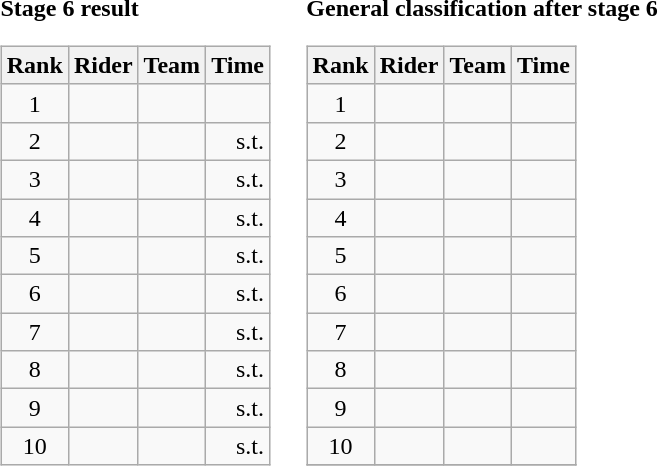<table>
<tr>
<td><strong>Stage 6 result</strong><br><table class="wikitable">
<tr>
<th scope="col">Rank</th>
<th scope="col">Rider</th>
<th scope="col">Team</th>
<th scope="col">Time</th>
</tr>
<tr>
<td style="text-align:center;">1</td>
<td></td>
<td></td>
<td style="text-align:right;"></td>
</tr>
<tr>
<td style="text-align:center;">2</td>
<td></td>
<td></td>
<td style="text-align:right;">s.t.</td>
</tr>
<tr>
<td style="text-align:center;">3</td>
<td></td>
<td></td>
<td style="text-align:right;">s.t.</td>
</tr>
<tr>
<td style="text-align:center;">4</td>
<td></td>
<td></td>
<td style="text-align:right;">s.t.</td>
</tr>
<tr>
<td style="text-align:center;">5</td>
<td></td>
<td></td>
<td style="text-align:right;">s.t.</td>
</tr>
<tr>
<td style="text-align:center;">6</td>
<td> </td>
<td></td>
<td style="text-align:right;">s.t.</td>
</tr>
<tr>
<td style="text-align:center;">7</td>
<td></td>
<td></td>
<td style="text-align:right;">s.t.</td>
</tr>
<tr>
<td style="text-align:center;">8</td>
<td></td>
<td></td>
<td style="text-align:right;">s.t.</td>
</tr>
<tr>
<td style="text-align:center;">9</td>
<td></td>
<td></td>
<td style="text-align:right;">s.t.</td>
</tr>
<tr>
<td style="text-align:center;">10</td>
<td></td>
<td></td>
<td style="text-align:right;">s.t.</td>
</tr>
</table>
</td>
<td></td>
<td><strong>General classification after stage 6</strong><br><table class="wikitable">
<tr>
<th scope="col">Rank</th>
<th scope="col">Rider</th>
<th scope="col">Team</th>
<th scope="col">Time</th>
</tr>
<tr>
<td style="text-align:center;">1</td>
<td>  </td>
<td></td>
<td style="text-align:right;"></td>
</tr>
<tr>
<td style="text-align:center;">2</td>
<td> </td>
<td></td>
<td style="text-align:right;"></td>
</tr>
<tr>
<td style="text-align:center;">3</td>
<td></td>
<td></td>
<td style="text-align:right;"></td>
</tr>
<tr>
<td style="text-align:center;">4</td>
<td></td>
<td></td>
<td style="text-align:right;"></td>
</tr>
<tr>
<td style="text-align:center;">5</td>
<td></td>
<td></td>
<td style="text-align:right;"></td>
</tr>
<tr>
<td style="text-align:center;">6</td>
<td></td>
<td></td>
<td style="text-align:right;"></td>
</tr>
<tr>
<td style="text-align:center;">7</td>
<td></td>
<td></td>
<td style="text-align:right;"></td>
</tr>
<tr>
<td style="text-align:center;">8</td>
<td></td>
<td></td>
<td style="text-align:right;"></td>
</tr>
<tr>
<td style="text-align:center;">9</td>
<td></td>
<td></td>
<td style="text-align:right;"></td>
</tr>
<tr>
<td style="text-align:center;">10</td>
<td></td>
<td></td>
<td style="text-align:right;"></td>
</tr>
<tr>
</tr>
</table>
</td>
</tr>
</table>
